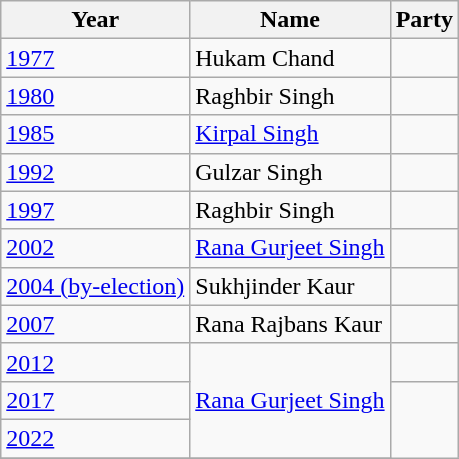<table class ="wikitable">
<tr>
<th>Year</th>
<th>Name</th>
<th colspan=2>Party</th>
</tr>
<tr>
<td><a href='#'>1977</a></td>
<td>Hukam Chand</td>
<td></td>
</tr>
<tr>
<td><a href='#'>1980</a></td>
<td>Raghbir Singh</td>
<td></td>
</tr>
<tr>
<td><a href='#'>1985</a></td>
<td><a href='#'>Kirpal Singh</a></td>
<td></td>
</tr>
<tr>
<td><a href='#'>1992</a></td>
<td>Gulzar Singh</td>
</tr>
<tr>
<td><a href='#'>1997</a></td>
<td>Raghbir Singh</td>
<td></td>
</tr>
<tr>
<td><a href='#'>2002</a></td>
<td><a href='#'>Rana Gurjeet Singh</a></td>
<td></td>
</tr>
<tr>
<td><a href='#'>2004 (by-election)</a></td>
<td>Sukhjinder Kaur</td>
<td></td>
</tr>
<tr>
<td><a href='#'>2007</a></td>
<td>Rana Rajbans Kaur</td>
</tr>
<tr>
<td><a href='#'>2012</a></td>
<td rowspan=3><a href='#'>Rana Gurjeet Singh</a></td>
<td></td>
</tr>
<tr>
<td><a href='#'>2017</a></td>
</tr>
<tr>
<td><a href='#'>2022</a></td>
</tr>
<tr>
</tr>
</table>
